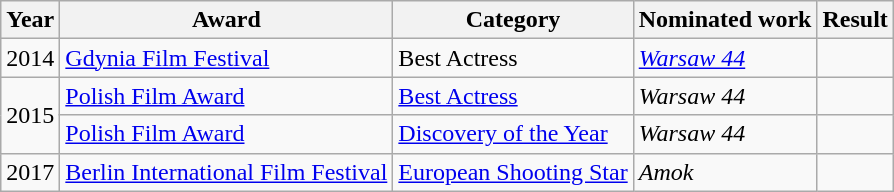<table class="wikitable plainrowheaders sortable">
<tr>
<th>Year</th>
<th>Award</th>
<th>Category</th>
<th>Nominated work</th>
<th>Result</th>
</tr>
<tr>
<td>2014</td>
<td><a href='#'>Gdynia Film Festival</a></td>
<td>Best Actress</td>
<td><em><a href='#'>Warsaw 44</a></em></td>
<td></td>
</tr>
<tr>
<td rowspan=2>2015</td>
<td><a href='#'>Polish Film Award</a></td>
<td><a href='#'>Best Actress</a></td>
<td><em>Warsaw 44</em></td>
<td></td>
</tr>
<tr>
<td><a href='#'>Polish Film Award</a></td>
<td><a href='#'>Discovery of the Year</a></td>
<td><em>Warsaw 44</em></td>
<td></td>
</tr>
<tr>
<td>2017</td>
<td><a href='#'>Berlin International Film Festival</a></td>
<td><a href='#'>European Shooting Star</a></td>
<td><em>Amok</em></td>
<td></td>
</tr>
</table>
